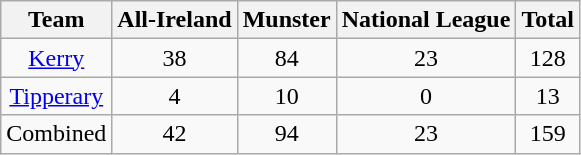<table class="wikitable" style="text-align:center;">
<tr>
<th>Team</th>
<th>All-Ireland</th>
<th>Munster</th>
<th>National League</th>
<th>Total</th>
</tr>
<tr |>
<td><a href='#'>Kerry</a></td>
<td>38</td>
<td>84</td>
<td>23</td>
<td>128</td>
</tr>
<tr>
<td><a href='#'>Tipperary</a></td>
<td>4</td>
<td>10</td>
<td>0</td>
<td>13</td>
</tr>
<tr>
<td>Combined</td>
<td>42</td>
<td>94</td>
<td>23</td>
<td>159</td>
</tr>
</table>
